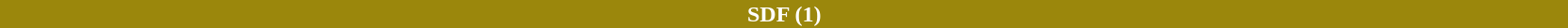<table style="width:88%; text-align:center;">
<tr style="color:white;">
<td style="background:#9B870C; width:100%;"><strong>SDF (1)</strong></td>
</tr>
<tr>
</tr>
</table>
